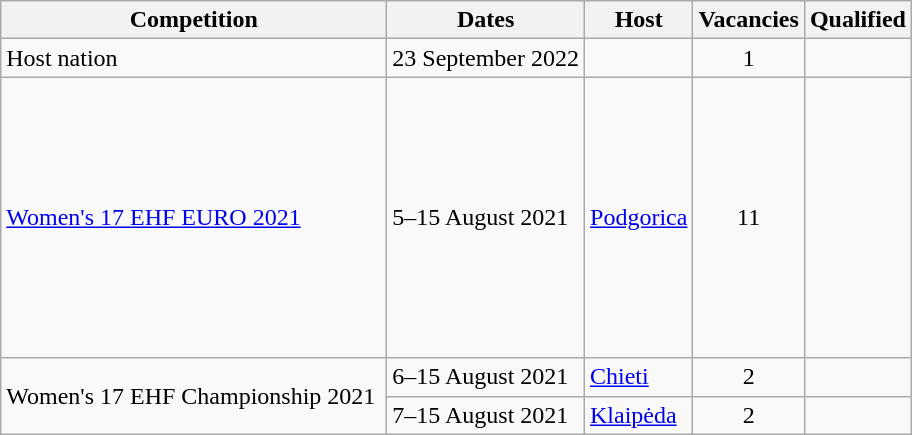<table class="wikitable">
<tr>
<th style="width: 250px;">Competition</th>
<th>Dates</th>
<th>Host</th>
<th>Vacancies</th>
<th>Qualified</th>
</tr>
<tr>
<td>Host nation</td>
<td>23 September 2022</td>
<td></td>
<td align=center>1</td>
<td></td>
</tr>
<tr>
<td><a href='#'>Women's 17 EHF EURO 2021</a></td>
<td>5–15 August 2021</td>
<td> <a href='#'>Podgorica</a></td>
<td align=center>11</td>
<td><br><br><br><br><br><br><br><br><br><br></td>
</tr>
<tr>
<td rowspan=2>Women's 17 EHF Championship 2021</td>
<td>6–15 August 2021</td>
<td> <a href='#'>Chieti</a></td>
<td align=center>2</td>
<td><br></td>
</tr>
<tr>
<td>7–15 August 2021</td>
<td> <a href='#'>Klaipėda</a></td>
<td align=center>2</td>
<td><br></td>
</tr>
</table>
